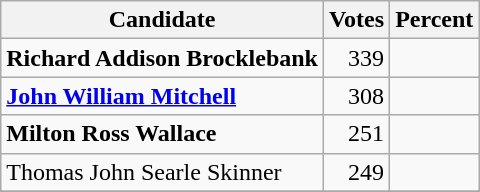<table class="wikitable">
<tr>
<th>Candidate</th>
<th>Votes</th>
<th>Percent</th>
</tr>
<tr>
<td style="font-weight:bold;">Richard Addison Brocklebank</td>
<td style="text-align:right;">339</td>
<td style="text-align:right;"></td>
</tr>
<tr>
<td style="font-weight:bold;"><a href='#'>John William Mitchell</a></td>
<td style="text-align:right;">308</td>
<td style="text-align:right;"></td>
</tr>
<tr>
<td style="font-weight:bold;">Milton Ross Wallace</td>
<td style="text-align:right;">251</td>
<td style="text-align:right;"></td>
</tr>
<tr>
<td>Thomas John Searle Skinner</td>
<td style="text-align:right;">249</td>
<td style="text-align:right;"></td>
</tr>
<tr>
</tr>
</table>
